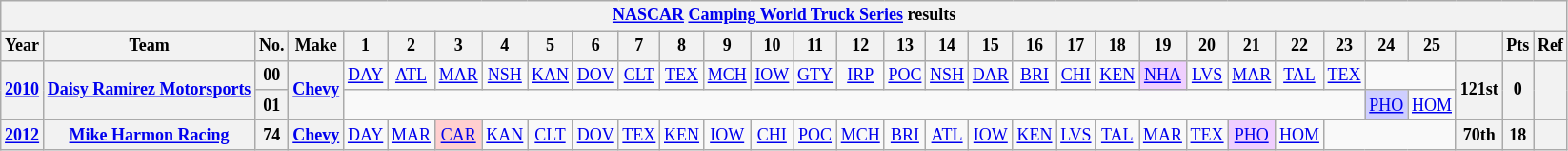<table class="wikitable" style="text-align:center; font-size:75%">
<tr>
<th colspan=45><a href='#'>NASCAR</a> <a href='#'>Camping World Truck Series</a> results</th>
</tr>
<tr>
<th>Year</th>
<th>Team</th>
<th>No.</th>
<th>Make</th>
<th>1</th>
<th>2</th>
<th>3</th>
<th>4</th>
<th>5</th>
<th>6</th>
<th>7</th>
<th>8</th>
<th>9</th>
<th>10</th>
<th>11</th>
<th>12</th>
<th>13</th>
<th>14</th>
<th>15</th>
<th>16</th>
<th>17</th>
<th>18</th>
<th>19</th>
<th>20</th>
<th>21</th>
<th>22</th>
<th>23</th>
<th>24</th>
<th>25</th>
<th></th>
<th>Pts</th>
<th>Ref</th>
</tr>
<tr>
<th rowspan=2><a href='#'>2010</a></th>
<th rowspan=2><a href='#'>Daisy Ramirez Motorsports</a></th>
<th>00</th>
<th rowspan=2><a href='#'>Chevy</a></th>
<td><a href='#'>DAY</a></td>
<td><a href='#'>ATL</a></td>
<td><a href='#'>MAR</a></td>
<td><a href='#'>NSH</a></td>
<td><a href='#'>KAN</a></td>
<td><a href='#'>DOV</a></td>
<td><a href='#'>CLT</a></td>
<td><a href='#'>TEX</a></td>
<td><a href='#'>MCH</a></td>
<td><a href='#'>IOW</a></td>
<td><a href='#'>GTY</a></td>
<td><a href='#'>IRP</a></td>
<td><a href='#'>POC</a></td>
<td><a href='#'>NSH</a></td>
<td><a href='#'>DAR</a></td>
<td><a href='#'>BRI</a></td>
<td><a href='#'>CHI</a></td>
<td><a href='#'>KEN</a></td>
<td style="background:#EFCFFF;"><a href='#'>NHA</a><br></td>
<td><a href='#'>LVS</a></td>
<td><a href='#'>MAR</a></td>
<td><a href='#'>TAL</a></td>
<td><a href='#'>TEX</a></td>
<td colspan=2></td>
<th rowspan=2>121st</th>
<th rowspan=2>0</th>
<th rowspan=2></th>
</tr>
<tr>
<th>01</th>
<td colspan=23></td>
<td style="background:#CFCFFF;"><a href='#'>PHO</a><br></td>
<td><a href='#'>HOM</a></td>
</tr>
<tr>
<th><a href='#'>2012</a></th>
<th><a href='#'>Mike Harmon Racing</a></th>
<th>74</th>
<th><a href='#'>Chevy</a></th>
<td><a href='#'>DAY</a></td>
<td><a href='#'>MAR</a></td>
<td style="background:#FFCFCF;"><a href='#'>CAR</a><br></td>
<td><a href='#'>KAN</a></td>
<td><a href='#'>CLT</a></td>
<td><a href='#'>DOV</a></td>
<td><a href='#'>TEX</a></td>
<td><a href='#'>KEN</a></td>
<td><a href='#'>IOW</a></td>
<td><a href='#'>CHI</a></td>
<td><a href='#'>POC</a></td>
<td><a href='#'>MCH</a></td>
<td><a href='#'>BRI</a></td>
<td><a href='#'>ATL</a></td>
<td><a href='#'>IOW</a></td>
<td><a href='#'>KEN</a></td>
<td><a href='#'>LVS</a></td>
<td><a href='#'>TAL</a></td>
<td><a href='#'>MAR</a></td>
<td><a href='#'>TEX</a></td>
<td style="background:#EFCFFF;"><a href='#'>PHO</a><br></td>
<td><a href='#'>HOM</a></td>
<td colspan=3></td>
<th>70th</th>
<th>18</th>
<th></th>
</tr>
</table>
